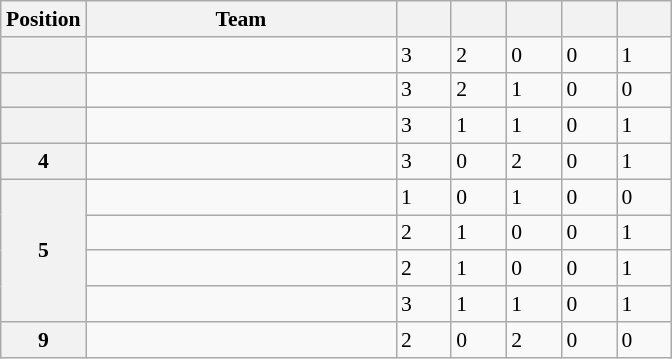<table class="wikitable" style="font-size:90%" text-align="center">
<tr>
<th width=50>Position</th>
<th width=200>Team</th>
<th width=30></th>
<th width=30></th>
<th width=30></th>
<th width=30></th>
<th width=30></th>
</tr>
<tr>
<th></th>
<td></td>
<td>3</td>
<td>2</td>
<td>0</td>
<td>0</td>
<td>1</td>
</tr>
<tr>
<th></th>
<td></td>
<td>3</td>
<td>2</td>
<td>1</td>
<td>0</td>
<td>0</td>
</tr>
<tr>
<th></th>
<td></td>
<td>3</td>
<td>1</td>
<td>1</td>
<td>0</td>
<td>1</td>
</tr>
<tr>
<th>4</th>
<td></td>
<td>3</td>
<td>0</td>
<td>2</td>
<td>0</td>
<td>1</td>
</tr>
<tr>
<th rowspan=4>5</th>
<td></td>
<td>1</td>
<td>0</td>
<td>1</td>
<td>0</td>
<td>0</td>
</tr>
<tr>
<td></td>
<td>2</td>
<td>1</td>
<td>0</td>
<td>0</td>
<td>1</td>
</tr>
<tr>
<td></td>
<td>2</td>
<td>1</td>
<td>0</td>
<td>0</td>
<td>1</td>
</tr>
<tr>
<td></td>
<td>3</td>
<td>1</td>
<td>1</td>
<td>0</td>
<td>1</td>
</tr>
<tr>
<th>9</th>
<td></td>
<td>2</td>
<td>0</td>
<td>2</td>
<td>0</td>
<td>0</td>
</tr>
</table>
